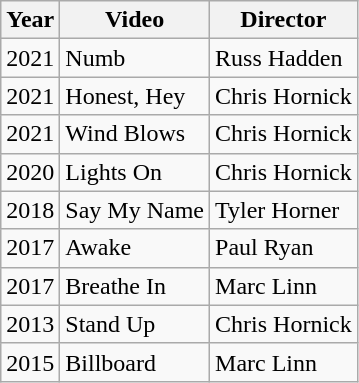<table class="wikitable">
<tr>
<th>Year</th>
<th>Video</th>
<th>Director</th>
</tr>
<tr>
<td>2021</td>
<td>Numb</td>
<td>Russ Hadden</td>
</tr>
<tr>
<td>2021</td>
<td>Honest, Hey</td>
<td>Chris Hornick</td>
</tr>
<tr>
<td>2021</td>
<td>Wind Blows</td>
<td>Chris Hornick</td>
</tr>
<tr>
<td>2020</td>
<td>Lights On</td>
<td>Chris Hornick</td>
</tr>
<tr>
<td>2018</td>
<td>Say My Name</td>
<td>Tyler Horner</td>
</tr>
<tr>
<td>2017</td>
<td>Awake</td>
<td>Paul Ryan</td>
</tr>
<tr>
<td>2017</td>
<td>Breathe In</td>
<td>Marc Linn</td>
</tr>
<tr>
<td>2013</td>
<td>Stand Up</td>
<td>Chris Hornick</td>
</tr>
<tr>
<td>2015</td>
<td>Billboard</td>
<td>Marc Linn</td>
</tr>
</table>
